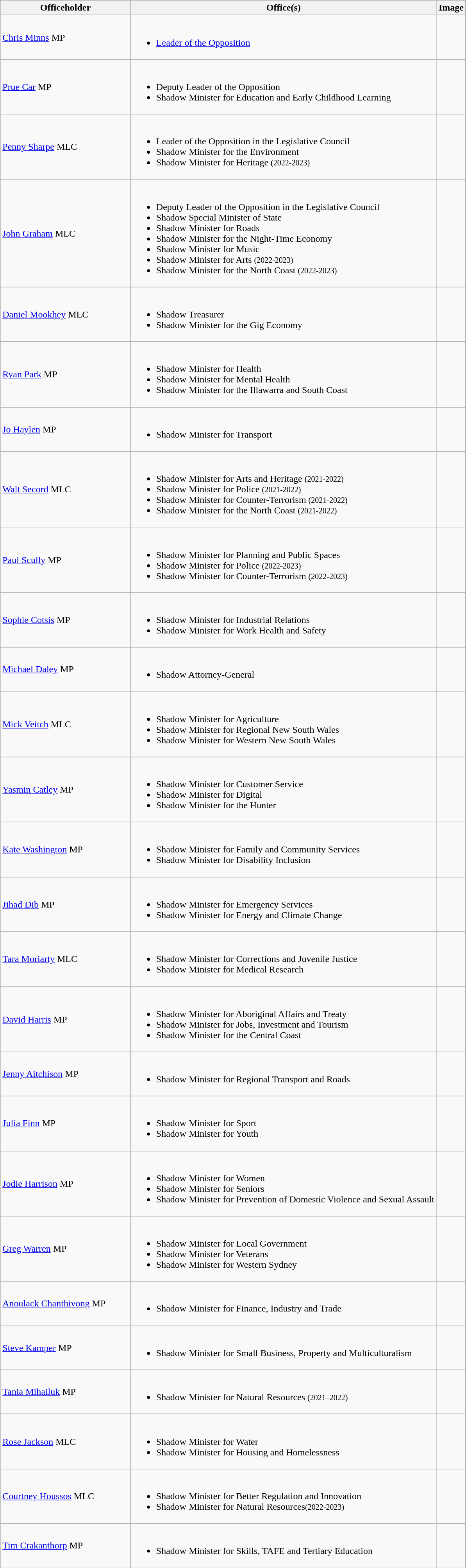<table class="wikitable">
<tr>
<th style="width: 215px;">Officeholder</th>
<th>Office(s)</th>
<th>Image</th>
</tr>
<tr>
<td><a href='#'>Chris Minns</a> MP</td>
<td><br><ul><li><a href='#'>Leader of the Opposition</a></li></ul></td>
<td></td>
</tr>
<tr>
<td><a href='#'>Prue Car</a> MP</td>
<td><br><ul><li>Deputy Leader of the Opposition</li><li>Shadow Minister for Education and Early Childhood Learning</li></ul></td>
<td></td>
</tr>
<tr>
<td><a href='#'>Penny Sharpe</a> MLC</td>
<td><br><ul><li>Leader of the Opposition in the Legislative Council</li><li>Shadow Minister for the Environment</li><li>Shadow Minister for Heritage <small>(2022-2023)</small></li></ul></td>
<td></td>
</tr>
<tr>
<td><a href='#'>John Graham</a> MLC</td>
<td><br><ul><li>Deputy Leader of the Opposition in the Legislative Council</li><li>Shadow Special Minister of State</li><li>Shadow Minister for Roads</li><li>Shadow Minister for the Night-Time Economy</li><li>Shadow Minister for Music</li><li>Shadow Minister for Arts <small>(2022-2023)</small></li><li>Shadow Minister for the North Coast <small>(2022-2023)</small></li></ul></td>
<td></td>
</tr>
<tr>
<td><a href='#'>Daniel Mookhey</a> MLC</td>
<td><br><ul><li>Shadow Treasurer</li><li>Shadow Minister for the Gig Economy</li></ul></td>
<td></td>
</tr>
<tr>
<td><a href='#'>Ryan Park</a> MP</td>
<td><br><ul><li>Shadow Minister for Health</li><li>Shadow Minister for Mental Health</li><li>Shadow Minister for the Illawarra and South Coast</li></ul></td>
<td></td>
</tr>
<tr>
<td><a href='#'>Jo Haylen</a> MP</td>
<td><br><ul><li>Shadow Minister for Transport</li></ul></td>
<td></td>
</tr>
<tr>
<td><a href='#'>Walt Secord</a> MLC</td>
<td><br><ul><li>Shadow Minister for Arts and Heritage <small>(2021-2022)</small></li><li>Shadow Minister for Police <small>(2021-2022)</small></li><li>Shadow Minister for Counter-Terrorism <small>(2021-2022)</small></li><li>Shadow Minister for the North Coast <small>(2021-2022)</small></li></ul></td>
<td></td>
</tr>
<tr>
<td><a href='#'>Paul Scully</a> MP</td>
<td><br><ul><li>Shadow Minister for Planning and Public Spaces</li><li>Shadow Minister for Police <small>(2022-2023)</small></li><li>Shadow Minister for Counter-Terrorism <small>(2022-2023)</small></li></ul></td>
<td></td>
</tr>
<tr>
<td><a href='#'>Sophie Cotsis</a> MP</td>
<td><br><ul><li>Shadow Minister for Industrial Relations</li><li>Shadow Minister for Work Health and Safety</li></ul></td>
<td></td>
</tr>
<tr>
<td><a href='#'>Michael Daley</a> MP</td>
<td><br><ul><li>Shadow Attorney-General</li></ul></td>
<td></td>
</tr>
<tr>
<td><a href='#'>Mick Veitch</a> MLC</td>
<td><br><ul><li>Shadow Minister for Agriculture</li><li>Shadow Minister for Regional New South Wales</li><li>Shadow Minister for Western New South Wales</li></ul></td>
<td></td>
</tr>
<tr>
<td><a href='#'>Yasmin Catley</a> MP</td>
<td><br><ul><li>Shadow Minister for Customer Service</li><li>Shadow Minister for Digital</li><li>Shadow Minister for the Hunter</li></ul></td>
<td></td>
</tr>
<tr>
<td><a href='#'>Kate Washington</a> MP</td>
<td><br><ul><li>Shadow Minister for Family and Community Services</li><li>Shadow Minister for Disability Inclusion</li></ul></td>
<td></td>
</tr>
<tr>
<td><a href='#'>Jihad Dib</a> MP</td>
<td><br><ul><li>Shadow Minister for Emergency Services</li><li>Shadow Minister for Energy and Climate Change</li></ul></td>
<td></td>
</tr>
<tr>
<td><a href='#'>Tara Moriarty</a> MLC</td>
<td><br><ul><li>Shadow Minister for Corrections and Juvenile Justice</li><li>Shadow Minister for Medical Research</li></ul></td>
<td></td>
</tr>
<tr>
<td><a href='#'>David Harris</a> MP</td>
<td><br><ul><li>Shadow Minister for Aboriginal Affairs and Treaty</li><li>Shadow Minister for Jobs, Investment and Tourism</li><li>Shadow Minister for the Central Coast</li></ul></td>
<td></td>
</tr>
<tr>
<td><a href='#'>Jenny Aitchison</a> MP</td>
<td><br><ul><li>Shadow Minister for Regional Transport and Roads</li></ul></td>
<td></td>
</tr>
<tr>
<td><a href='#'>Julia Finn</a> MP</td>
<td><br><ul><li>Shadow Minister for Sport</li><li>Shadow Minister for Youth</li></ul></td>
<td></td>
</tr>
<tr>
<td><a href='#'>Jodie Harrison</a> MP</td>
<td><br><ul><li>Shadow Minister for Women</li><li>Shadow Minister for Seniors</li><li>Shadow Minister for Prevention of Domestic Violence and Sexual Assault</li></ul></td>
<td></td>
</tr>
<tr>
<td><a href='#'>Greg Warren</a> MP</td>
<td><br><ul><li>Shadow Minister for Local Government</li><li>Shadow Minister for Veterans</li><li>Shadow Minister for Western Sydney</li></ul></td>
<td></td>
</tr>
<tr>
<td><a href='#'>Anoulack Chanthivong</a> MP</td>
<td><br><ul><li>Shadow Minister for Finance, Industry and Trade</li></ul></td>
<td></td>
</tr>
<tr>
<td><a href='#'>Steve Kamper</a> MP</td>
<td><br><ul><li>Shadow Minister for Small Business, Property and Multiculturalism</li></ul></td>
<td></td>
</tr>
<tr>
<td><a href='#'>Tania Mihailuk</a> MP</td>
<td><br><ul><li>Shadow Minister for Natural Resources <small>(2021–2022)</small></li></ul></td>
<td></td>
</tr>
<tr>
<td><a href='#'>Rose Jackson</a> MLC</td>
<td><br><ul><li>Shadow Minister for Water</li><li>Shadow Minister for Housing and Homelessness</li></ul></td>
<td></td>
</tr>
<tr>
<td><a href='#'>Courtney Houssos</a> MLC</td>
<td><br><ul><li>Shadow Minister for Better Regulation and Innovation</li><li>Shadow Minister for Natural Resources<small>(2022-2023)</small></li></ul></td>
<td></td>
</tr>
<tr>
<td><a href='#'>Tim Crakanthorp</a> MP</td>
<td><br><ul><li>Shadow Minister for Skills, TAFE and Tertiary Education</li></ul></td>
<td></td>
</tr>
</table>
